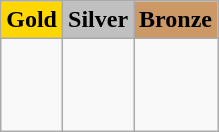<table class="wikitable">
<tr>
<th style="background: gold">Gold</th>
<th style="background: silver">Silver</th>
<th style="background: #cc9966">Bronze</th>
</tr>
<tr>
<td><br></td>
<td><br></td>
<td><br><br><br></td>
</tr>
</table>
